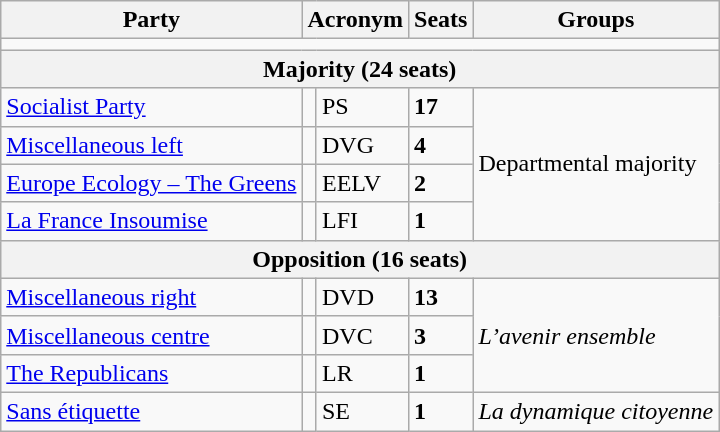<table class="wikitable">
<tr>
<th>Party</th>
<th colspan="2">Acronym</th>
<th>Seats</th>
<th>Groups</th>
</tr>
<tr>
<td colspan="5"></td>
</tr>
<tr>
<th colspan="5"><strong>Majority</strong> (24 seats)</th>
</tr>
<tr>
<td><a href='#'>Socialist Party</a></td>
<td></td>
<td>PS</td>
<td><strong>17</strong></td>
<td rowspan="4">Departmental majority</td>
</tr>
<tr>
<td><a href='#'>Miscellaneous left</a></td>
<td></td>
<td>DVG</td>
<td><strong>4</strong></td>
</tr>
<tr>
<td><a href='#'>Europe Ecology – The Greens</a></td>
<td></td>
<td>EELV</td>
<td><strong>2</strong></td>
</tr>
<tr>
<td><a href='#'>La France Insoumise</a></td>
<td></td>
<td>LFI</td>
<td><strong>1</strong></td>
</tr>
<tr>
<th colspan="5"><strong>Opposition</strong> (16 seats)</th>
</tr>
<tr>
<td><a href='#'>Miscellaneous right</a></td>
<td></td>
<td>DVD</td>
<td><strong>13</strong></td>
<td rowspan="3"><em>L’avenir ensemble</em></td>
</tr>
<tr>
<td><a href='#'>Miscellaneous centre</a></td>
<td></td>
<td>DVC</td>
<td><strong>3</strong></td>
</tr>
<tr>
<td><a href='#'>The Republicans</a></td>
<td></td>
<td>LR</td>
<td><strong>1</strong></td>
</tr>
<tr>
<td><a href='#'>Sans étiquette</a></td>
<td></td>
<td>SE</td>
<td><strong>1</strong></td>
<td><em>La dynamique citoyenne</em></td>
</tr>
</table>
